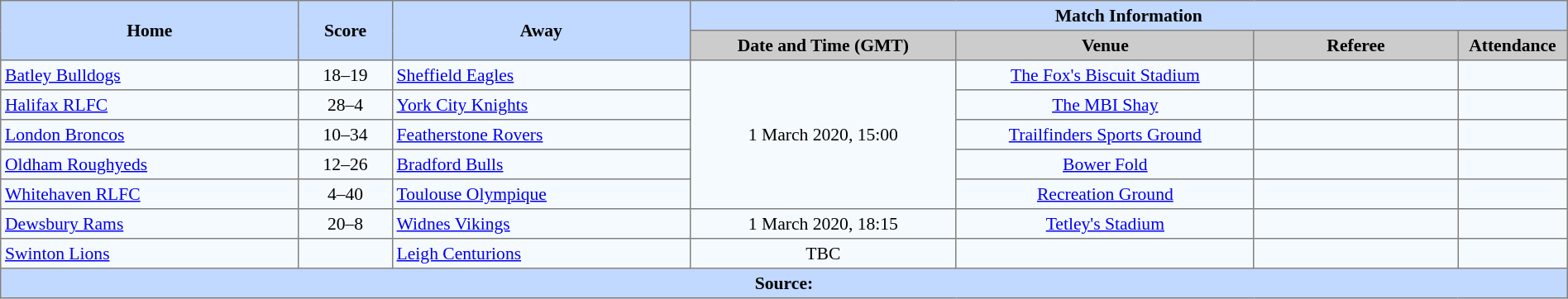<table border=1 style="border-collapse:collapse; font-size:90%; text-align:center;" cellpadding=3 cellspacing=0 width=100%>
<tr bgcolor=#C1D8FF>
<th rowspan=2 width=19%>Home</th>
<th rowspan=2 width=6%>Score</th>
<th rowspan=2 width=19%>Away</th>
<th colspan=4>Match Information</th>
</tr>
<tr bgcolor=#CCCCCC>
<th width=17%>Date and Time (GMT)</th>
<th width=19%>Venue</th>
<th width=13%>Referee</th>
<th width=7%>Attendance</th>
</tr>
<tr bgcolor=#F5FAFF>
<td align=left> <a href='#'>Batley Bulldogs</a></td>
<td>18–19</td>
<td align=left> <a href='#'>Sheffield Eagles</a></td>
<td Rowspan=5>1 March 2020, 15:00</td>
<td><a href='#'>The Fox's Biscuit Stadium</a></td>
<td></td>
<td></td>
</tr>
<tr bgcolor=#F5FAFF>
<td align=left> <a href='#'>Halifax RLFC</a></td>
<td>28–4</td>
<td align=left> <a href='#'>York City Knights</a></td>
<td><a href='#'>The MBI Shay</a></td>
<td></td>
<td></td>
</tr>
<tr bgcolor=#F5FAFF>
<td align=left> <a href='#'>London Broncos</a></td>
<td>10–34</td>
<td align=left> <a href='#'>Featherstone Rovers</a></td>
<td><a href='#'>Trailfinders Sports Ground</a></td>
<td></td>
<td></td>
</tr>
<tr bgcolor=#F5FAFF>
<td align=left> <a href='#'>Oldham Roughyeds</a></td>
<td>12–26</td>
<td align=left> <a href='#'>Bradford Bulls</a></td>
<td><a href='#'>Bower Fold</a></td>
<td></td>
<td></td>
</tr>
<tr bgcolor=#F5FAFF>
<td align=left> <a href='#'>Whitehaven RLFC</a></td>
<td>4–40</td>
<td align=left> <a href='#'>Toulouse Olympique</a></td>
<td><a href='#'>Recreation Ground</a></td>
<td></td>
<td></td>
</tr>
<tr bgcolor=#F5FAFF>
<td align=left> <a href='#'>Dewsbury Rams</a></td>
<td>20–8</td>
<td align=left> <a href='#'>Widnes Vikings</a></td>
<td>1 March 2020, 18:15</td>
<td><a href='#'>Tetley's Stadium</a></td>
<td></td>
<td></td>
</tr>
<tr bgcolor=#F5FAFF>
<td align=left> <a href='#'>Swinton Lions</a></td>
<td></td>
<td align=left> <a href='#'>Leigh Centurions</a></td>
<td>TBC </td>
<td></td>
<td></td>
<td></td>
</tr>
<tr style="background:#c1d8ff;">
<th colspan=7>Source:</th>
</tr>
</table>
